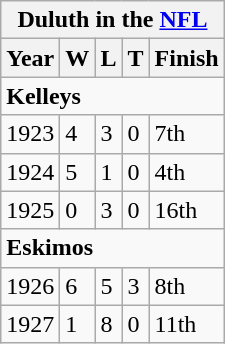<table class="wikitable">
<tr>
<th colspan=5>Duluth in the <a href='#'>NFL</a></th>
</tr>
<tr>
<th>Year</th>
<th>W</th>
<th>L</th>
<th>T</th>
<th>Finish</th>
</tr>
<tr>
<td colspan="5"><strong>Kelleys</strong></td>
</tr>
<tr>
<td>1923</td>
<td>4</td>
<td>3</td>
<td>0</td>
<td>7th</td>
</tr>
<tr>
<td>1924</td>
<td>5</td>
<td>1</td>
<td>0</td>
<td>4th</td>
</tr>
<tr>
<td>1925</td>
<td>0</td>
<td>3</td>
<td>0</td>
<td>16th</td>
</tr>
<tr>
<td colspan="5"><strong>Eskimos</strong></td>
</tr>
<tr>
<td>1926</td>
<td>6</td>
<td>5</td>
<td>3</td>
<td>8th</td>
</tr>
<tr>
<td>1927</td>
<td>1</td>
<td>8</td>
<td>0</td>
<td>11th</td>
</tr>
</table>
